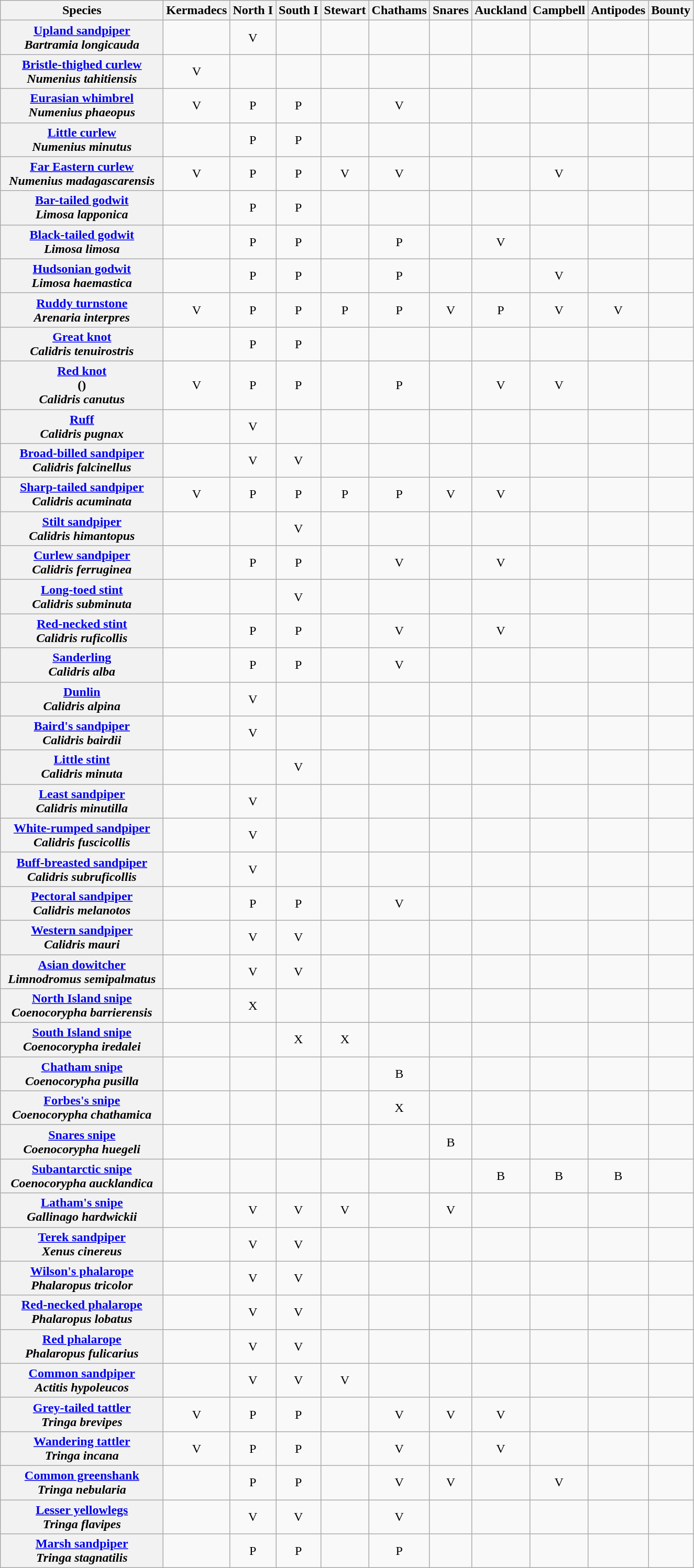<table class="wikitable" style="text-align:center">
<tr>
<th width="200">Species</th>
<th>Kermadecs</th>
<th>North I</th>
<th>South I</th>
<th>Stewart</th>
<th>Chathams</th>
<th>Snares</th>
<th>Auckland</th>
<th>Campbell</th>
<th>Antipodes</th>
<th>Bounty</th>
</tr>
<tr>
<th><a href='#'>Upland sandpiper</a><br><em>Bartramia longicauda</em></th>
<td></td>
<td>V</td>
<td></td>
<td></td>
<td></td>
<td></td>
<td></td>
<td></td>
<td></td>
<td></td>
</tr>
<tr>
<th><a href='#'>Bristle-thighed curlew</a><br><em>Numenius tahitiensis</em></th>
<td>V</td>
<td></td>
<td></td>
<td></td>
<td></td>
<td></td>
<td></td>
<td></td>
<td></td>
<td></td>
</tr>
<tr>
<th><a href='#'>Eurasian whimbrel</a><br><em>Numenius phaeopus</em></th>
<td>V</td>
<td>P</td>
<td>P</td>
<td></td>
<td>V</td>
<td></td>
<td></td>
<td></td>
<td></td>
<td></td>
</tr>
<tr>
<th><a href='#'>Little curlew</a><br><em>Numenius minutus</em></th>
<td></td>
<td>P</td>
<td>P</td>
<td></td>
<td></td>
<td></td>
<td></td>
<td></td>
<td></td>
<td></td>
</tr>
<tr>
<th><a href='#'>Far Eastern curlew</a><br><em>Numenius madagascarensis</em></th>
<td>V</td>
<td>P</td>
<td>P</td>
<td>V</td>
<td>V</td>
<td></td>
<td></td>
<td>V</td>
<td></td>
<td></td>
</tr>
<tr>
<th><a href='#'>Bar-tailed godwit</a><br><em>Limosa lapponica</em></th>
<td></td>
<td>P</td>
<td>P</td>
<td></td>
<td></td>
<td></td>
<td></td>
<td></td>
<td></td>
<td></td>
</tr>
<tr>
<th><a href='#'>Black-tailed godwit</a><br><em>Limosa limosa</em></th>
<td></td>
<td>P</td>
<td>P</td>
<td></td>
<td>P</td>
<td></td>
<td>V</td>
<td></td>
<td></td>
<td></td>
</tr>
<tr>
<th><a href='#'>Hudsonian godwit</a><br><em>Limosa haemastica</em></th>
<td></td>
<td>P</td>
<td>P</td>
<td></td>
<td>P</td>
<td></td>
<td></td>
<td>V</td>
<td></td>
<td></td>
</tr>
<tr>
<th><a href='#'>Ruddy turnstone</a><br><em>Arenaria interpres</em></th>
<td>V</td>
<td>P</td>
<td>P</td>
<td>P</td>
<td>P</td>
<td>V</td>
<td>P</td>
<td>V</td>
<td>V</td>
<td></td>
</tr>
<tr>
<th><a href='#'>Great knot</a><br><em>Calidris tenuirostris</em></th>
<td></td>
<td>P</td>
<td>P</td>
<td></td>
<td></td>
<td></td>
<td></td>
<td></td>
<td></td>
<td></td>
</tr>
<tr>
<th><a href='#'>Red knot</a><br>()<br><em>Calidris canutus</em></th>
<td>V</td>
<td>P</td>
<td>P</td>
<td></td>
<td>P</td>
<td></td>
<td>V</td>
<td>V</td>
<td></td>
<td></td>
</tr>
<tr>
<th><a href='#'>Ruff</a><br><em>Calidris pugnax</em></th>
<td></td>
<td>V</td>
<td></td>
<td></td>
<td></td>
<td></td>
<td></td>
<td></td>
<td></td>
<td></td>
</tr>
<tr>
<th><a href='#'>Broad-billed sandpiper</a><br><em>Calidris falcinellus</em></th>
<td></td>
<td>V</td>
<td>V</td>
<td></td>
<td></td>
<td></td>
<td></td>
<td></td>
<td></td>
<td></td>
</tr>
<tr>
<th><a href='#'>Sharp-tailed sandpiper</a><br><em>Calidris acuminata</em></th>
<td>V</td>
<td>P</td>
<td>P</td>
<td>P</td>
<td>P</td>
<td>V</td>
<td>V</td>
<td></td>
<td></td>
<td></td>
</tr>
<tr>
<th><a href='#'>Stilt sandpiper</a><br><em>Calidris himantopus</em></th>
<td></td>
<td></td>
<td>V</td>
<td></td>
<td></td>
<td></td>
<td></td>
<td></td>
<td></td>
<td></td>
</tr>
<tr>
<th><a href='#'>Curlew sandpiper</a><br><em>Calidris ferruginea</em></th>
<td></td>
<td>P</td>
<td>P</td>
<td></td>
<td>V</td>
<td></td>
<td>V</td>
<td></td>
<td></td>
<td></td>
</tr>
<tr>
<th><a href='#'>Long-toed stint</a><br><em>Calidris subminuta</em></th>
<td></td>
<td></td>
<td>V</td>
<td></td>
<td></td>
<td></td>
<td></td>
<td></td>
<td></td>
<td></td>
</tr>
<tr>
<th><a href='#'>Red-necked stint</a><br><em>Calidris ruficollis</em></th>
<td></td>
<td>P</td>
<td>P</td>
<td></td>
<td>V</td>
<td></td>
<td>V</td>
<td></td>
<td></td>
<td></td>
</tr>
<tr>
<th><a href='#'>Sanderling</a><br><em>Calidris alba</em></th>
<td></td>
<td>P</td>
<td>P</td>
<td></td>
<td>V</td>
<td></td>
<td></td>
<td></td>
<td></td>
<td></td>
</tr>
<tr>
<th><a href='#'>Dunlin</a><br><em>Calidris alpina</em></th>
<td></td>
<td>V</td>
<td></td>
<td></td>
<td></td>
<td></td>
<td></td>
<td></td>
<td></td>
<td></td>
</tr>
<tr>
<th><a href='#'>Baird's sandpiper</a><br><em>Calidris bairdii</em></th>
<td></td>
<td>V</td>
<td></td>
<td></td>
<td></td>
<td></td>
<td></td>
<td></td>
<td></td>
<td></td>
</tr>
<tr>
<th><a href='#'>Little stint</a><br><em>Calidris minuta</em></th>
<td></td>
<td></td>
<td>V</td>
<td></td>
<td></td>
<td></td>
<td></td>
<td></td>
<td></td>
<td></td>
</tr>
<tr>
<th><a href='#'>Least sandpiper</a><br><em>Calidris minutilla</em></th>
<td></td>
<td>V</td>
<td></td>
<td></td>
<td></td>
<td></td>
<td></td>
<td></td>
<td></td>
<td></td>
</tr>
<tr>
<th><a href='#'>White-rumped sandpiper</a><br><em>Calidris fuscicollis</em></th>
<td></td>
<td>V</td>
<td></td>
<td></td>
<td></td>
<td></td>
<td></td>
<td></td>
<td></td>
<td></td>
</tr>
<tr>
<th><a href='#'>Buff-breasted sandpiper</a><br><em>Calidris subruficollis</em></th>
<td></td>
<td>V</td>
<td></td>
<td></td>
<td></td>
<td></td>
<td></td>
<td></td>
<td></td>
<td></td>
</tr>
<tr>
<th><a href='#'>Pectoral sandpiper</a><br><em>Calidris melanotos</em></th>
<td></td>
<td>P</td>
<td>P</td>
<td></td>
<td>V</td>
<td></td>
<td></td>
<td></td>
<td></td>
<td></td>
</tr>
<tr>
<th><a href='#'>Western sandpiper</a><br><em>Calidris mauri</em></th>
<td></td>
<td>V</td>
<td>V</td>
<td></td>
<td></td>
<td></td>
<td></td>
<td></td>
<td></td>
<td></td>
</tr>
<tr>
<th><a href='#'>Asian dowitcher</a><br><em>Limnodromus semipalmatus</em></th>
<td></td>
<td>V</td>
<td>V</td>
<td></td>
<td></td>
<td></td>
<td></td>
<td></td>
<td></td>
<td></td>
</tr>
<tr>
<th><a href='#'>North Island snipe</a><br><em>Coenocorypha barrierensis</em></th>
<td></td>
<td>X</td>
<td></td>
<td></td>
<td></td>
<td></td>
<td></td>
<td></td>
<td></td>
<td></td>
</tr>
<tr>
<th><a href='#'>South Island snipe</a><br><em>Coenocorypha iredalei</em></th>
<td></td>
<td></td>
<td>X</td>
<td>X</td>
<td></td>
<td></td>
<td></td>
<td></td>
<td></td>
<td></td>
</tr>
<tr>
<th><a href='#'>Chatham snipe</a><br><em>Coenocorypha pusilla</em></th>
<td></td>
<td></td>
<td></td>
<td></td>
<td>B</td>
<td></td>
<td></td>
<td></td>
<td></td>
<td></td>
</tr>
<tr>
<th><a href='#'>Forbes's snipe</a><br><em>Coenocorypha chathamica</em></th>
<td></td>
<td></td>
<td></td>
<td></td>
<td>X</td>
<td></td>
<td></td>
<td></td>
<td></td>
<td></td>
</tr>
<tr>
<th><a href='#'>Snares snipe</a><br><em>Coenocorypha huegeli</em></th>
<td></td>
<td></td>
<td></td>
<td></td>
<td></td>
<td>B</td>
<td></td>
<td></td>
<td></td>
<td></td>
</tr>
<tr>
<th><a href='#'>Subantarctic snipe</a><br><em>Coenocorypha aucklandica</em></th>
<td></td>
<td></td>
<td></td>
<td></td>
<td></td>
<td></td>
<td>B</td>
<td>B</td>
<td>B</td>
<td></td>
</tr>
<tr>
<th><a href='#'>Latham's snipe</a><br><em>Gallinago hardwickii</em></th>
<td></td>
<td>V</td>
<td>V</td>
<td>V</td>
<td></td>
<td>V</td>
<td></td>
<td></td>
<td></td>
<td></td>
</tr>
<tr>
<th><a href='#'>Terek sandpiper</a><br><em>Xenus cinereus</em></th>
<td></td>
<td>V</td>
<td>V</td>
<td></td>
<td></td>
<td></td>
<td></td>
<td></td>
<td></td>
<td></td>
</tr>
<tr>
<th><a href='#'>Wilson's phalarope</a><br><em>Phalaropus tricolor</em></th>
<td></td>
<td>V</td>
<td>V</td>
<td></td>
<td></td>
<td></td>
<td></td>
<td></td>
<td></td>
<td></td>
</tr>
<tr>
<th><a href='#'>Red-necked phalarope</a><br><em>Phalaropus lobatus</em></th>
<td></td>
<td>V</td>
<td>V</td>
<td></td>
<td></td>
<td></td>
<td></td>
<td></td>
<td></td>
<td></td>
</tr>
<tr>
<th><a href='#'>Red phalarope</a><br><em>Phalaropus fulicarius</em></th>
<td></td>
<td>V</td>
<td>V</td>
<td></td>
<td></td>
<td></td>
<td></td>
<td></td>
<td></td>
<td></td>
</tr>
<tr>
<th><a href='#'>Common sandpiper</a><br><em>Actitis hypoleucos</em></th>
<td></td>
<td>V</td>
<td>V</td>
<td>V</td>
<td></td>
<td></td>
<td></td>
<td></td>
<td></td>
<td></td>
</tr>
<tr>
<th><a href='#'>Grey-tailed tattler</a><br><em>Tringa brevipes</em></th>
<td>V</td>
<td>P</td>
<td>P</td>
<td></td>
<td>V</td>
<td>V</td>
<td>V</td>
<td></td>
<td></td>
<td></td>
</tr>
<tr>
<th><a href='#'>Wandering tattler</a><br><em>Tringa incana</em></th>
<td>V</td>
<td>P</td>
<td>P</td>
<td></td>
<td>V</td>
<td></td>
<td>V</td>
<td></td>
<td></td>
<td></td>
</tr>
<tr>
<th><a href='#'>Common greenshank</a><br><em>Tringa nebularia</em></th>
<td></td>
<td>P</td>
<td>P</td>
<td></td>
<td>V</td>
<td>V</td>
<td></td>
<td>V</td>
<td></td>
<td></td>
</tr>
<tr>
<th><a href='#'>Lesser yellowlegs</a><br><em>Tringa flavipes</em></th>
<td></td>
<td>V</td>
<td>V</td>
<td></td>
<td>V</td>
<td></td>
<td></td>
<td></td>
<td></td>
<td></td>
</tr>
<tr>
<th><a href='#'>Marsh sandpiper</a><br><em>Tringa stagnatilis</em></th>
<td></td>
<td>P</td>
<td>P</td>
<td></td>
<td>P</td>
<td></td>
<td></td>
<td></td>
<td></td>
<td></td>
</tr>
</table>
